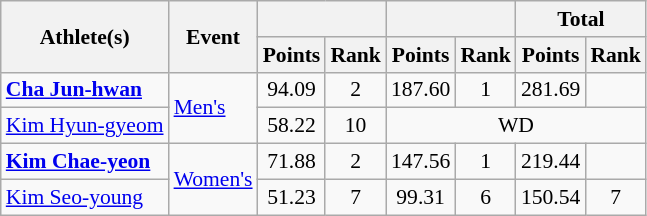<table class="wikitable" style="font-size:90%">
<tr>
<th rowspan=2>Athlete(s)</th>
<th rowspan=2>Event</th>
<th colspan=2></th>
<th colspan=2></th>
<th colspan=2>Total</th>
</tr>
<tr>
<th>Points</th>
<th>Rank</th>
<th>Points</th>
<th>Rank</th>
<th>Points</th>
<th>Rank</th>
</tr>
<tr align=center>
<td align=left><strong><a href='#'>Cha Jun-hwan</a></strong></td>
<td rowspan=2 align=left><a href='#'>Men's</a></td>
<td>94.09</td>
<td>2</td>
<td>187.60</td>
<td>1</td>
<td>281.69</td>
<td></td>
</tr>
<tr align=center>
<td align=left><a href='#'>Kim Hyun-gyeom</a></td>
<td>58.22</td>
<td>10</td>
<td colspan=4>WD</td>
</tr>
<tr align=center>
<td align=left><strong><a href='#'>Kim Chae-yeon</a></strong></td>
<td rowspan=2 align=left><a href='#'>Women's</a></td>
<td>71.88</td>
<td>2</td>
<td>147.56</td>
<td>1</td>
<td>219.44</td>
<td></td>
</tr>
<tr align=center>
<td align=left><a href='#'>Kim Seo-young</a></td>
<td>51.23</td>
<td>7</td>
<td>99.31</td>
<td>6</td>
<td>150.54</td>
<td>7</td>
</tr>
</table>
